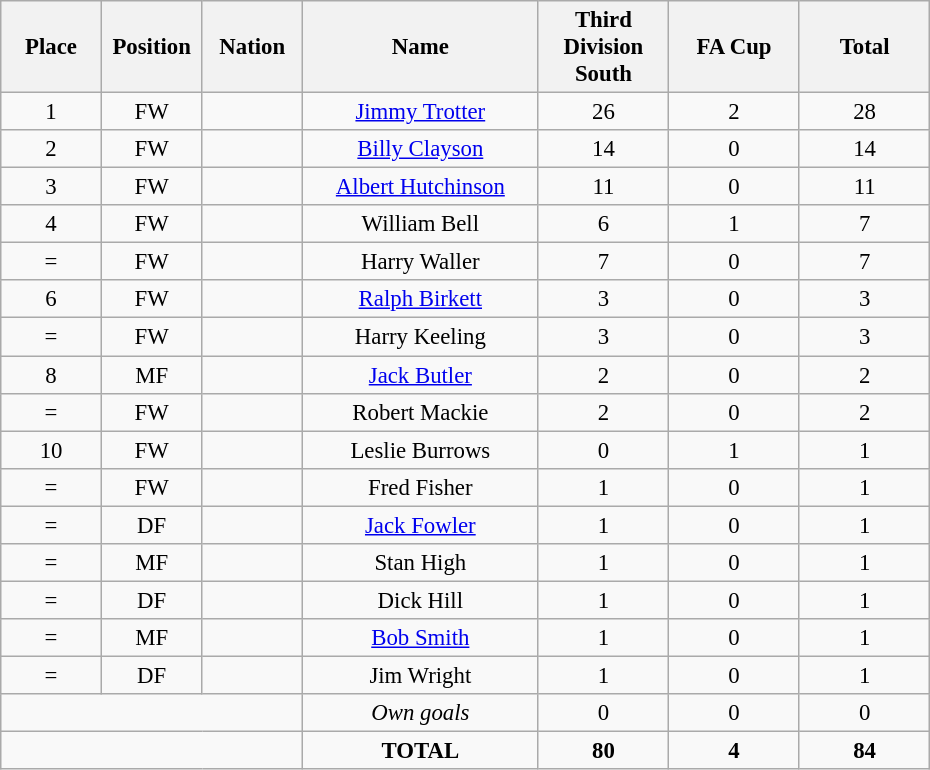<table class="wikitable" style="font-size: 95%; text-align: center;">
<tr>
<th width=60>Place</th>
<th width=60>Position</th>
<th width=60>Nation</th>
<th width=150>Name</th>
<th width=80>Third Division South</th>
<th width=80>FA Cup</th>
<th width=80>Total</th>
</tr>
<tr>
<td>1</td>
<td>FW</td>
<td></td>
<td><a href='#'>Jimmy Trotter</a></td>
<td>26</td>
<td>2</td>
<td>28</td>
</tr>
<tr>
<td>2</td>
<td>FW</td>
<td></td>
<td><a href='#'>Billy Clayson</a></td>
<td>14</td>
<td>0</td>
<td>14</td>
</tr>
<tr>
<td>3</td>
<td>FW</td>
<td></td>
<td><a href='#'>Albert Hutchinson</a></td>
<td>11</td>
<td>0</td>
<td>11</td>
</tr>
<tr>
<td>4</td>
<td>FW</td>
<td></td>
<td>William Bell</td>
<td>6</td>
<td>1</td>
<td>7</td>
</tr>
<tr>
<td>=</td>
<td>FW</td>
<td></td>
<td>Harry Waller</td>
<td>7</td>
<td>0</td>
<td>7</td>
</tr>
<tr>
<td>6</td>
<td>FW</td>
<td></td>
<td><a href='#'>Ralph Birkett</a></td>
<td>3</td>
<td>0</td>
<td>3</td>
</tr>
<tr>
<td>=</td>
<td>FW</td>
<td></td>
<td>Harry Keeling</td>
<td>3</td>
<td>0</td>
<td>3</td>
</tr>
<tr>
<td>8</td>
<td>MF</td>
<td></td>
<td><a href='#'>Jack Butler</a></td>
<td>2</td>
<td>0</td>
<td>2</td>
</tr>
<tr>
<td>=</td>
<td>FW</td>
<td></td>
<td>Robert Mackie</td>
<td>2</td>
<td>0</td>
<td>2</td>
</tr>
<tr>
<td>10</td>
<td>FW</td>
<td></td>
<td>Leslie Burrows</td>
<td>0</td>
<td>1</td>
<td>1</td>
</tr>
<tr>
<td>=</td>
<td>FW</td>
<td></td>
<td>Fred Fisher</td>
<td>1</td>
<td>0</td>
<td>1</td>
</tr>
<tr>
<td>=</td>
<td>DF</td>
<td></td>
<td><a href='#'>Jack Fowler</a></td>
<td>1</td>
<td>0</td>
<td>1</td>
</tr>
<tr>
<td>=</td>
<td>MF</td>
<td></td>
<td>Stan High</td>
<td>1</td>
<td>0</td>
<td>1</td>
</tr>
<tr>
<td>=</td>
<td>DF</td>
<td></td>
<td>Dick Hill</td>
<td>1</td>
<td>0</td>
<td>1</td>
</tr>
<tr>
<td>=</td>
<td>MF</td>
<td></td>
<td><a href='#'>Bob Smith</a></td>
<td>1</td>
<td>0</td>
<td>1</td>
</tr>
<tr>
<td>=</td>
<td>DF</td>
<td></td>
<td>Jim Wright</td>
<td>1</td>
<td>0</td>
<td>1</td>
</tr>
<tr>
<td colspan="3"></td>
<td><em>Own goals</em></td>
<td>0</td>
<td>0</td>
<td>0</td>
</tr>
<tr>
<td colspan="3"></td>
<td><strong>TOTAL</strong></td>
<td><strong>80</strong></td>
<td><strong>4</strong></td>
<td><strong>84</strong></td>
</tr>
</table>
